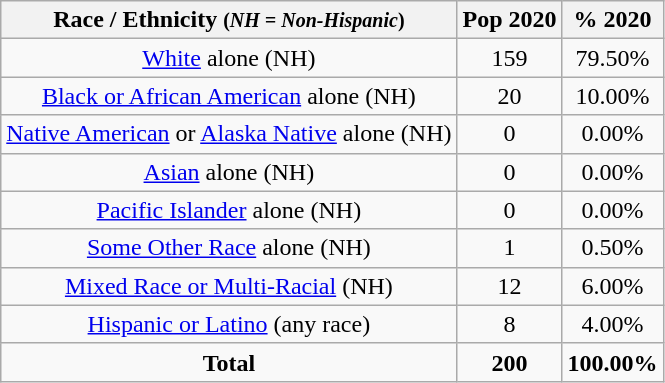<table class="wikitable" style="text-align:center;">
<tr>
<th>Race / Ethnicity <small>(<em>NH = Non-Hispanic</em>)</small></th>
<th>Pop 2020</th>
<th>% 2020</th>
</tr>
<tr>
<td><a href='#'>White</a> alone (NH)</td>
<td>159</td>
<td>79.50%</td>
</tr>
<tr>
<td><a href='#'>Black or African American</a> alone (NH)</td>
<td>20</td>
<td>10.00%</td>
</tr>
<tr>
<td><a href='#'>Native American</a> or <a href='#'>Alaska Native</a> alone (NH)</td>
<td>0</td>
<td>0.00%</td>
</tr>
<tr>
<td><a href='#'>Asian</a> alone (NH)</td>
<td>0</td>
<td>0.00%</td>
</tr>
<tr>
<td><a href='#'>Pacific Islander</a> alone (NH)</td>
<td>0</td>
<td>0.00%</td>
</tr>
<tr>
<td><a href='#'>Some Other Race</a> alone (NH)</td>
<td>1</td>
<td>0.50%</td>
</tr>
<tr>
<td><a href='#'>Mixed Race or Multi-Racial</a> (NH)</td>
<td>12</td>
<td>6.00%</td>
</tr>
<tr>
<td><a href='#'>Hispanic or Latino</a> (any race)</td>
<td>8</td>
<td>4.00%</td>
</tr>
<tr>
<td><strong>Total</strong></td>
<td><strong>200</strong></td>
<td><strong>100.00%</strong></td>
</tr>
</table>
